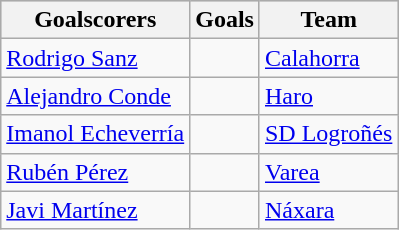<table class="wikitable sortable" class="wikitable">
<tr style="background:#ccc; text-align:center;">
<th>Goalscorers</th>
<th>Goals</th>
<th>Team</th>
</tr>
<tr>
<td> <a href='#'>Rodrigo Sanz</a></td>
<td></td>
<td><a href='#'>Calahorra</a></td>
</tr>
<tr>
<td> <a href='#'>Alejandro Conde</a></td>
<td></td>
<td><a href='#'>Haro</a></td>
</tr>
<tr>
<td> <a href='#'>Imanol Echeverría</a></td>
<td></td>
<td><a href='#'>SD Logroñés</a></td>
</tr>
<tr>
<td> <a href='#'>Rubén Pérez</a></td>
<td></td>
<td><a href='#'>Varea</a></td>
</tr>
<tr>
<td> <a href='#'>Javi Martínez</a></td>
<td></td>
<td><a href='#'>Náxara</a></td>
</tr>
</table>
